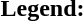<table class="toccolours" style="font-size:100%; white-space:nowrap;">
<tr>
<td><strong>Legend:</strong></td>
</tr>
<tr>
<td></td>
</tr>
</table>
